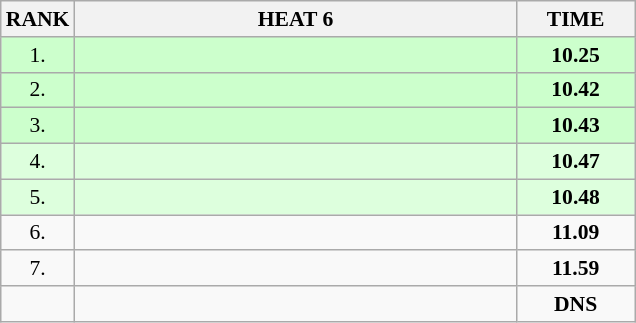<table class="wikitable" style="border-collapse: collapse; font-size: 90%;">
<tr>
<th>RANK</th>
<th style="width: 20em">HEAT 6</th>
<th style="width: 5em">TIME</th>
</tr>
<tr style="background:#ccffcc;">
<td align="center">1.</td>
<td></td>
<td align="center"><strong>10.25</strong></td>
</tr>
<tr style="background:#ccffcc;">
<td align="center">2.</td>
<td></td>
<td align="center"><strong>10.42</strong></td>
</tr>
<tr style="background:#ccffcc;">
<td align="center">3.</td>
<td></td>
<td align="center"><strong>10.43</strong></td>
</tr>
<tr style="background:#ddffdd;">
<td align="center">4.</td>
<td></td>
<td align="center"><strong>10.47</strong></td>
</tr>
<tr style="background:#ddffdd;">
<td align="center">5.</td>
<td></td>
<td align="center"><strong>10.48</strong></td>
</tr>
<tr>
<td align="center">6.</td>
<td></td>
<td align="center"><strong>11.09</strong></td>
</tr>
<tr>
<td align="center">7.</td>
<td></td>
<td align="center"><strong>11.59</strong></td>
</tr>
<tr>
<td align="center"></td>
<td></td>
<td align="center"><strong>DNS</strong></td>
</tr>
</table>
